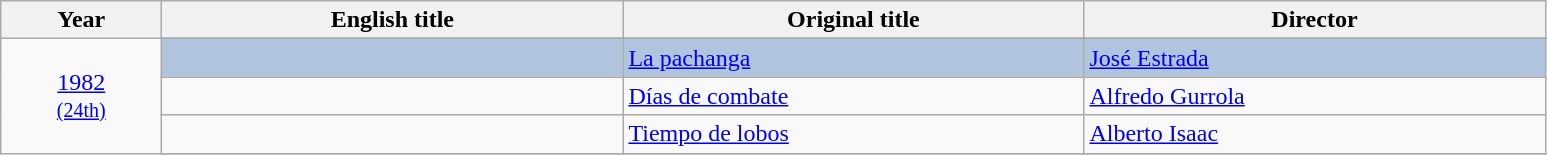<table class="wikitable">
<tr>
<th width="100"><strong>Year</strong></th>
<th width="300"><strong>English title</strong></th>
<th width="300"><strong>Original title</strong></th>
<th width="300"><strong>Director</strong></th>
</tr>
<tr>
<td rowspan="6" style="text-align:center;"><a href='#'>1982</a><br><small><a href='#'>(24th)</a></small></td>
</tr>
<tr style="background:#B0C4DE;">
<td></td>
<td><a href='#'>La pachanga</a></td>
<td><a href='#'>José Estrada</a></td>
</tr>
<tr>
<td></td>
<td><a href='#'>Días de combate</a></td>
<td><a href='#'>Alfredo Gurrola</a></td>
</tr>
<tr>
<td></td>
<td><a href='#'>Tiempo de lobos</a></td>
<td><a href='#'>Alberto Isaac</a></td>
</tr>
<tr>
</tr>
</table>
